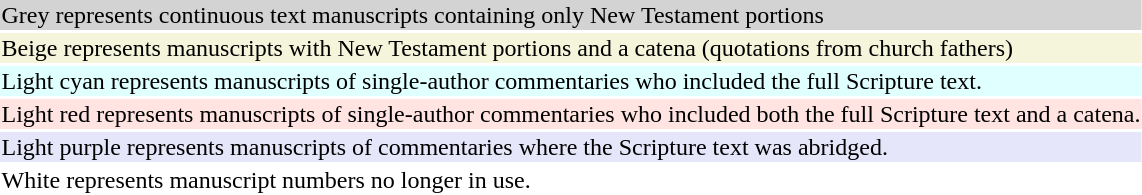<table style="background:transparent">
<tr>
<td bgcolor="lightgrey">Grey represents continuous text manuscripts containing only New Testament portions</td>
</tr>
<tr>
<td bgcolor="beige">Beige represents manuscripts with New Testament portions and a catena (quotations from church fathers)</td>
</tr>
<tr>
<td bgcolor="LightCyan">Light cyan represents manuscripts of single-author commentaries who included the full Scripture text.</td>
</tr>
<tr>
<td bgcolor="MistyRose">Light red represents manuscripts of single-author commentaries who included both the full Scripture text and a catena.</td>
</tr>
<tr>
<td bgcolor="Lavender">Light purple represents manuscripts of commentaries where the Scripture text was abridged.</td>
</tr>
<tr>
<td bgcolor="white">White represents manuscript numbers no longer in use.</td>
</tr>
</table>
